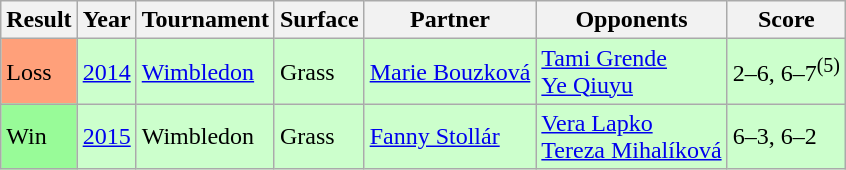<table class="sortable wikitable">
<tr>
<th>Result</th>
<th>Year</th>
<th>Tournament</th>
<th>Surface</th>
<th>Partner</th>
<th>Opponents</th>
<th>Score</th>
</tr>
<tr bgcolor=CCFFCC>
<td style="background:#ffa07a;">Loss</td>
<td><a href='#'>2014</a></td>
<td><a href='#'>Wimbledon</a></td>
<td>Grass</td>
<td> <a href='#'>Marie Bouzková</a></td>
<td> <a href='#'>Tami Grende</a> <br>  <a href='#'>Ye Qiuyu</a></td>
<td>2–6, 6–7<sup>(5)</sup></td>
</tr>
<tr bgcolor=CCFFCC>
<td style="background:#98fb98;">Win</td>
<td><a href='#'>2015</a></td>
<td>Wimbledon</td>
<td>Grass</td>
<td> <a href='#'>Fanny Stollár</a></td>
<td> <a href='#'>Vera Lapko</a> <br>  <a href='#'>Tereza Mihalíková</a></td>
<td>6–3, 6–2</td>
</tr>
</table>
